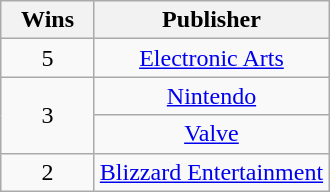<table class="wikitable" style="text-align:center;">
<tr>
<th scope="col" width="55">Wins</th>
<th scope="col" align="center">Publisher</th>
</tr>
<tr>
<td align="center">5</td>
<td><a href='#'>Electronic Arts</a></td>
</tr>
<tr>
<td align="center" rowspan=2>3</td>
<td><a href='#'>Nintendo</a></td>
</tr>
<tr>
<td><a href='#'>Valve</a></td>
</tr>
<tr>
<td align="center" rowspan=2>2</td>
<td><a href='#'>Blizzard Entertainment</a></td>
</tr>
</table>
